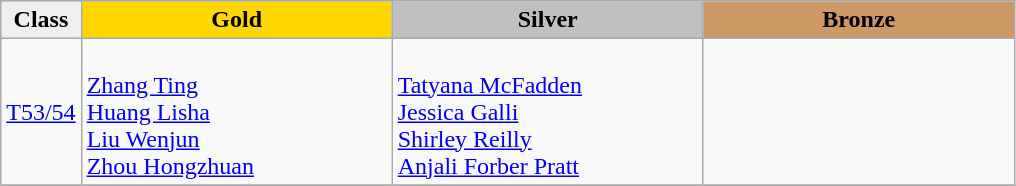<table class="wikitable" style="text-align:left">
<tr align="center">
<td bgcolor=efefef><strong>Class</strong></td>
<td width=200 bgcolor=gold><strong>Gold</strong></td>
<td width=200 bgcolor=silver><strong>Silver</strong></td>
<td width=200 bgcolor=CC9966><strong>Bronze</strong></td>
</tr>
<tr>
<td><a href='#'>T53/54</a></td>
<td><em></em><br><a href='#'>Zhang Ting</a><br><a href='#'>Huang Lisha</a><br><a href='#'>Liu Wenjun</a><br><a href='#'>Zhou Hongzhuan</a></td>
<td><em></em><br><a href='#'>Tatyana McFadden</a><br><a href='#'>Jessica Galli</a><br><a href='#'>Shirley Reilly</a><br><a href='#'>Anjali Forber Pratt</a></td>
<td></td>
</tr>
<tr>
</tr>
</table>
